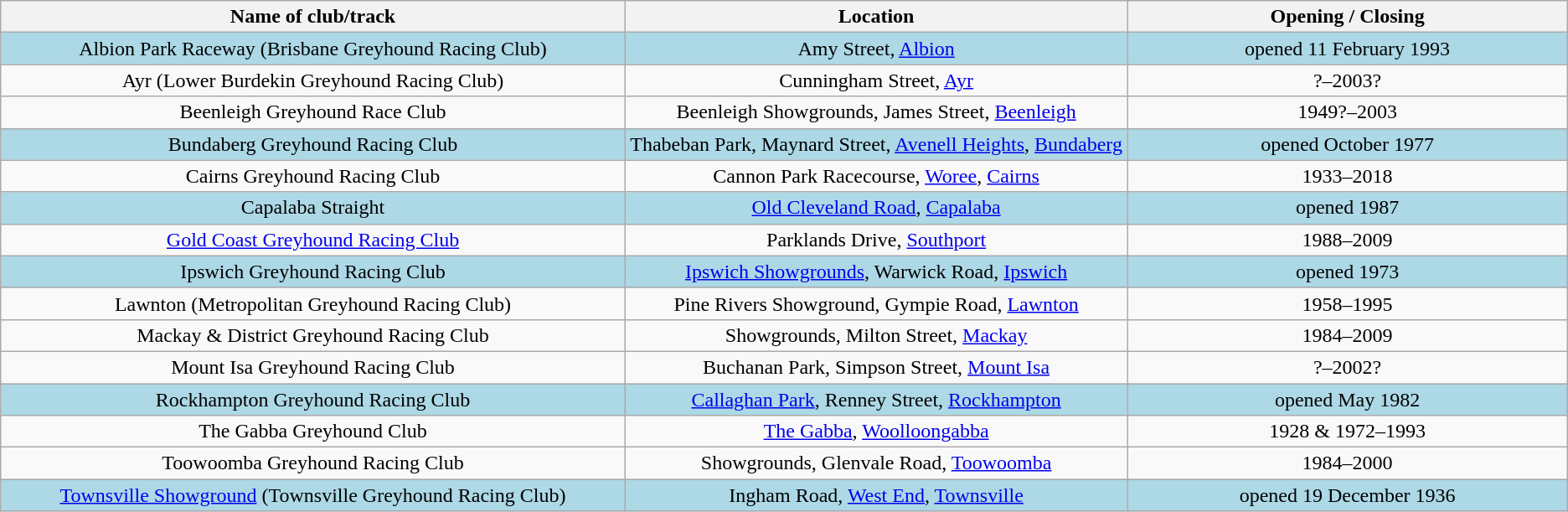<table class="wikitable" style="text-align:center">
<tr>
<th width=500>Name of club/track</th>
<th width=400>Location</th>
<th width=350>Opening / Closing</th>
</tr>
<tr style="background: lightblue;">
<td>Albion Park Raceway (Brisbane Greyhound Racing Club)</td>
<td>Amy Street, <a href='#'>Albion</a></td>
<td>opened 11 February 1993</td>
</tr>
<tr>
<td>Ayr (Lower Burdekin Greyhound Racing Club)</td>
<td>Cunningham Street, <a href='#'>Ayr</a></td>
<td>?–2003?</td>
</tr>
<tr>
<td>Beenleigh Greyhound Race Club</td>
<td>Beenleigh Showgrounds, James Street, <a href='#'>Beenleigh</a></td>
<td>1949?–2003</td>
</tr>
<tr style="background: lightblue;">
<td>Bundaberg Greyhound Racing Club</td>
<td>Thabeban Park, Maynard Street, <a href='#'>Avenell Heights</a>, <a href='#'>Bundaberg</a></td>
<td>opened October 1977</td>
</tr>
<tr>
<td>Cairns Greyhound Racing Club</td>
<td>Cannon Park Racecourse, <a href='#'>Woree</a>, <a href='#'>Cairns</a></td>
<td>1933–2018</td>
</tr>
<tr style="background: lightblue;">
<td>Capalaba Straight</td>
<td><a href='#'>Old Cleveland Road</a>, <a href='#'>Capalaba</a></td>
<td>opened 1987</td>
</tr>
<tr>
<td><a href='#'>Gold Coast Greyhound Racing Club</a></td>
<td>Parklands Drive, <a href='#'>Southport</a></td>
<td>1988–2009</td>
</tr>
<tr style="background: lightblue;">
<td>Ipswich Greyhound Racing Club</td>
<td><a href='#'>Ipswich Showgrounds</a>, Warwick Road, <a href='#'>Ipswich</a></td>
<td>opened 1973</td>
</tr>
<tr>
<td>Lawnton (Metropolitan Greyhound Racing Club)</td>
<td>Pine Rivers Showground, Gympie Road, <a href='#'>Lawnton</a></td>
<td>1958–1995</td>
</tr>
<tr>
<td>Mackay & District Greyhound Racing Club</td>
<td>Showgrounds, Milton Street, <a href='#'>Mackay</a></td>
<td>1984–2009</td>
</tr>
<tr>
<td>Mount Isa Greyhound Racing Club</td>
<td>Buchanan Park, Simpson Street, <a href='#'>Mount Isa</a></td>
<td>?–2002?</td>
</tr>
<tr style="background: lightblue;">
<td>Rockhampton Greyhound Racing Club</td>
<td><a href='#'>Callaghan Park</a>, Renney Street, <a href='#'>Rockhampton</a></td>
<td>opened May 1982</td>
</tr>
<tr>
<td>The Gabba Greyhound Club</td>
<td><a href='#'>The Gabba</a>, <a href='#'>Woolloongabba</a></td>
<td>1928 & 1972–1993</td>
</tr>
<tr>
<td>Toowoomba Greyhound Racing Club</td>
<td>Showgrounds, Glenvale Road, <a href='#'>Toowoomba</a></td>
<td>1984–2000</td>
</tr>
<tr style="background: lightblue;">
<td><a href='#'>Townsville Showground</a> (Townsville Greyhound Racing Club)</td>
<td>Ingham Road, <a href='#'>West End</a>, <a href='#'>Townsville</a></td>
<td>opened 19 December 1936</td>
</tr>
</table>
